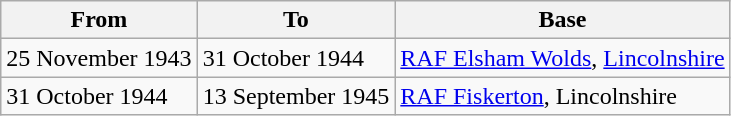<table class="wikitable">
<tr>
<th>From</th>
<th>To</th>
<th>Base</th>
</tr>
<tr>
<td>25 November 1943</td>
<td>31 October 1944</td>
<td><a href='#'>RAF Elsham Wolds</a>, <a href='#'>Lincolnshire</a></td>
</tr>
<tr>
<td>31 October 1944</td>
<td>13 September 1945</td>
<td><a href='#'>RAF Fiskerton</a>, Lincolnshire</td>
</tr>
</table>
